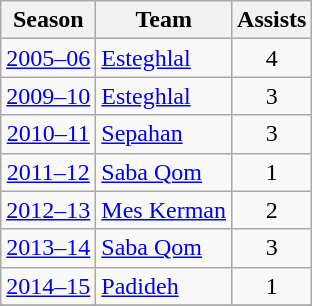<table class="wikitable" style="text-align: center;">
<tr>
<th>Season</th>
<th>Team</th>
<th>Assists</th>
</tr>
<tr>
<td><a href='#'>2005–06</a></td>
<td align="left"><a href='#'>Esteghlal</a></td>
<td>4</td>
</tr>
<tr>
<td><a href='#'>2009–10</a></td>
<td align="left"><a href='#'>Esteghlal</a></td>
<td>3</td>
</tr>
<tr>
<td><a href='#'>2010–11</a></td>
<td align="left"><a href='#'>Sepahan</a></td>
<td>3</td>
</tr>
<tr>
<td><a href='#'>2011–12</a></td>
<td align="left"><a href='#'>Saba Qom</a></td>
<td>1</td>
</tr>
<tr>
<td><a href='#'>2012–13</a></td>
<td align="left"><a href='#'>Mes Kerman</a></td>
<td>2</td>
</tr>
<tr>
<td><a href='#'>2013–14</a></td>
<td align="left"><a href='#'>Saba Qom</a></td>
<td>3</td>
</tr>
<tr>
<td><a href='#'>2014–15</a></td>
<td align="left"><a href='#'>Padideh</a></td>
<td>1</td>
</tr>
<tr>
</tr>
</table>
